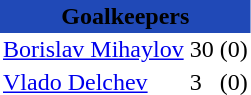<table class="toccolours" border="0" cellpadding="2" cellspacing="0" align="left" style="margin:0.5em;">
<tr>
<th colspan="4" align="center" bgcolor="#2049B7"><span>Goalkeepers</span></th>
</tr>
<tr>
<td> <a href='#'>Borislav Mihaylov</a></td>
<td>30</td>
<td>(0)</td>
</tr>
<tr>
<td> <a href='#'>Vlado Delchev</a></td>
<td>3</td>
<td>(0)</td>
</tr>
<tr>
</tr>
</table>
